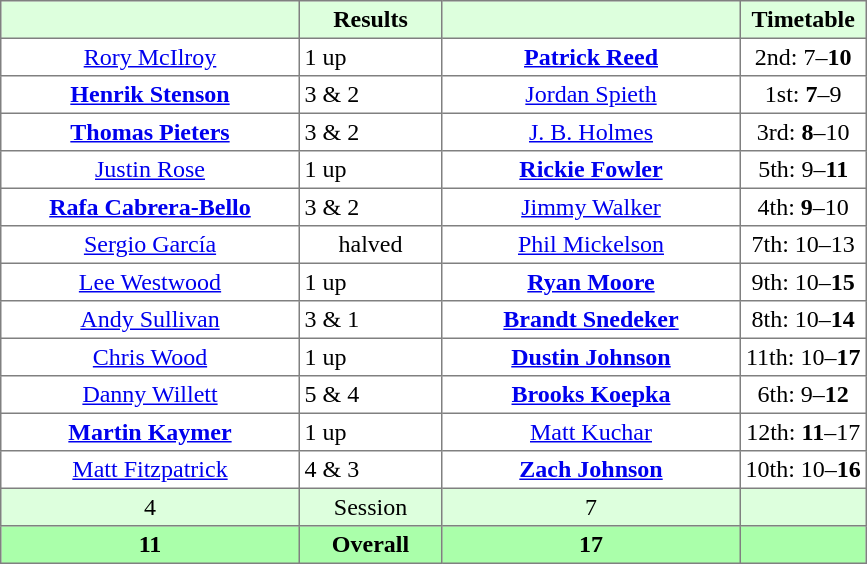<table border="1" cellpadding="3" style="border-collapse: collapse; text-align:center;">
<tr style="background:#dfd;">
<th style="width:12em;"></th>
<th style="width:5.5em;">Results</th>
<th style="width:12em;"></th>
<th>Timetable</th>
</tr>
<tr>
<td><a href='#'>Rory McIlroy</a></td>
<td align=left> 1 up</td>
<td><strong><a href='#'>Patrick Reed</a></strong></td>
<td>2nd: 7–<strong>10</strong></td>
</tr>
<tr>
<td><strong><a href='#'>Henrik Stenson</a></strong></td>
<td align=left> 3 & 2</td>
<td><a href='#'>Jordan Spieth</a></td>
<td>1st: <strong>7</strong>–9</td>
</tr>
<tr>
<td><strong><a href='#'>Thomas Pieters</a></strong></td>
<td align=left> 3 & 2</td>
<td><a href='#'>J. B. Holmes</a></td>
<td>3rd: <strong>8</strong>–10</td>
</tr>
<tr>
<td><a href='#'>Justin Rose</a></td>
<td align=left> 1 up</td>
<td><strong><a href='#'>Rickie Fowler</a></strong></td>
<td>5th: 9–<strong>11</strong></td>
</tr>
<tr>
<td><strong><a href='#'>Rafa Cabrera-Bello</a></strong></td>
<td align=left> 3 & 2</td>
<td><a href='#'>Jimmy Walker</a></td>
<td>4th: <strong>9</strong>–10</td>
</tr>
<tr>
<td><a href='#'>Sergio García</a></td>
<td>halved</td>
<td><a href='#'>Phil Mickelson</a></td>
<td>7th: 10–13</td>
</tr>
<tr>
<td><a href='#'>Lee Westwood</a></td>
<td align=left> 1 up</td>
<td><strong><a href='#'>Ryan Moore</a></strong></td>
<td>9th: 10–<strong>15</strong></td>
</tr>
<tr>
<td><a href='#'>Andy Sullivan</a></td>
<td align=left> 3 & 1</td>
<td><strong><a href='#'>Brandt Snedeker</a></strong></td>
<td>8th: 10–<strong>14</strong></td>
</tr>
<tr>
<td><a href='#'>Chris Wood</a></td>
<td align=left> 1 up</td>
<td><strong><a href='#'>Dustin Johnson</a></strong></td>
<td>11th: 10–<strong>17</strong></td>
</tr>
<tr>
<td><a href='#'>Danny Willett</a></td>
<td align=left> 5 & 4</td>
<td><strong><a href='#'>Brooks Koepka</a></strong></td>
<td>6th: 9–<strong>12</strong></td>
</tr>
<tr>
<td><strong><a href='#'>Martin Kaymer</a></strong></td>
<td align=left> 1 up</td>
<td><a href='#'>Matt Kuchar</a></td>
<td>12th: <strong>11</strong>–17</td>
</tr>
<tr>
<td><a href='#'>Matt Fitzpatrick</a></td>
<td align=left> 4 & 3</td>
<td><strong><a href='#'>Zach Johnson</a></strong></td>
<td>10th: 10–<strong>16</strong></td>
</tr>
<tr style="background:#dfd;">
<td>4</td>
<td>Session</td>
<td>7</td>
<td></td>
</tr>
<tr style="background:#afa;">
<th>11</th>
<th>Overall</th>
<th>17</th>
<th></th>
</tr>
</table>
